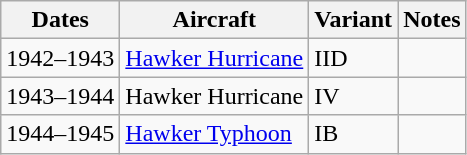<table class="wikitable">
<tr>
<th>Dates</th>
<th>Aircraft</th>
<th>Variant</th>
<th>Notes</th>
</tr>
<tr>
<td>1942–1943</td>
<td><a href='#'>Hawker Hurricane</a></td>
<td>IID</td>
<td></td>
</tr>
<tr>
<td>1943–1944</td>
<td>Hawker Hurricane</td>
<td>IV</td>
<td></td>
</tr>
<tr>
<td>1944–1945</td>
<td><a href='#'>Hawker Typhoon</a></td>
<td>IB</td>
<td></td>
</tr>
</table>
